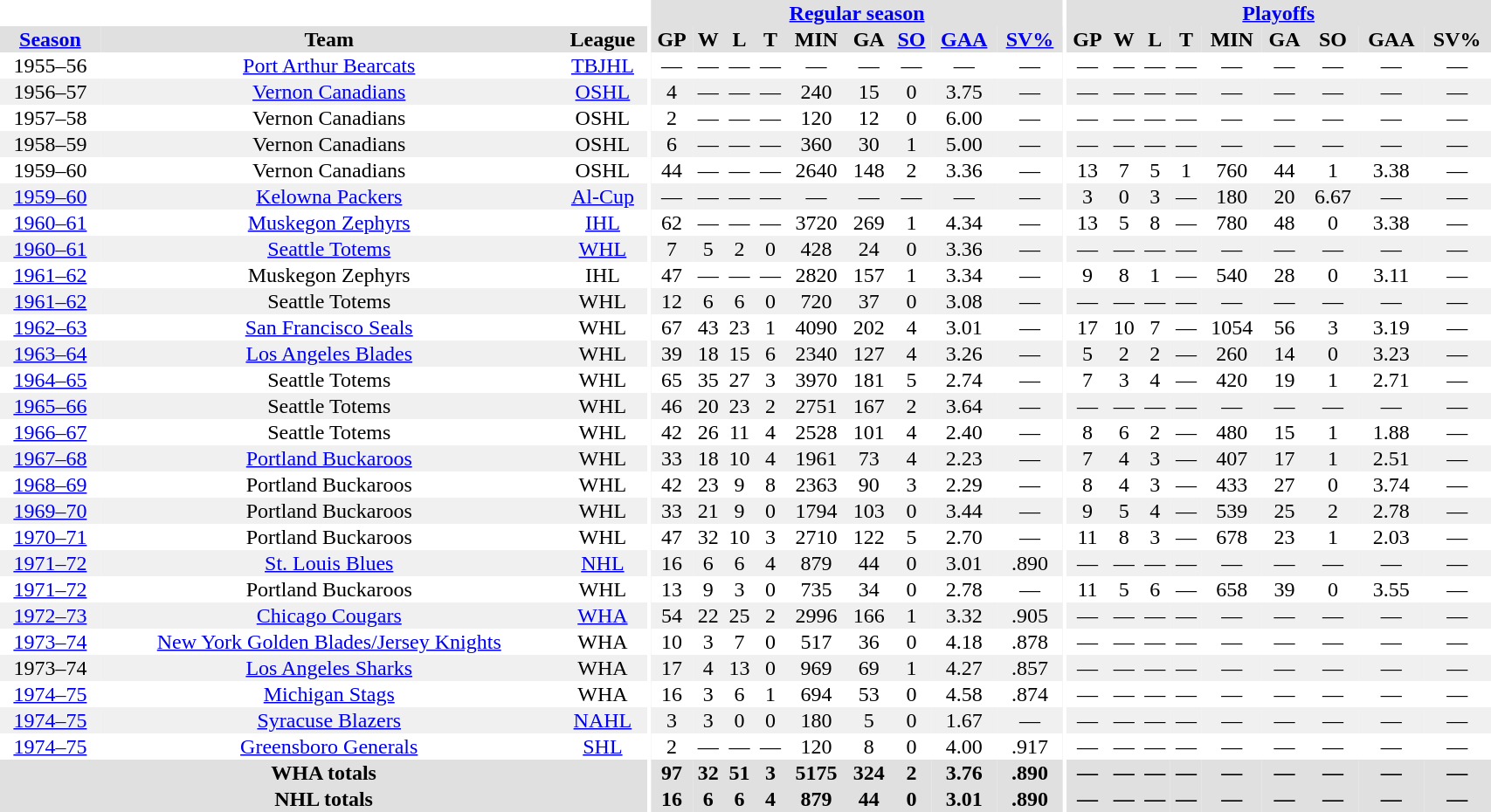<table border="0" cellpadding="1" cellspacing="0" style="width:90%; text-align:center;">
<tr bgcolor="#e0e0e0">
<th colspan="3" bgcolor="#ffffff"></th>
<th rowspan="99" bgcolor="#ffffff"></th>
<th colspan="9" bgcolor="#e0e0e0"><a href='#'>Regular season</a></th>
<th rowspan="99" bgcolor="#ffffff"></th>
<th colspan="9" bgcolor="#e0e0e0"><a href='#'>Playoffs</a></th>
</tr>
<tr bgcolor="#e0e0e0">
<th><a href='#'>Season</a></th>
<th>Team</th>
<th>League</th>
<th>GP</th>
<th>W</th>
<th>L</th>
<th>T</th>
<th>MIN</th>
<th>GA</th>
<th><a href='#'>SO</a></th>
<th><a href='#'>GAA</a></th>
<th><a href='#'>SV%</a></th>
<th>GP</th>
<th>W</th>
<th>L</th>
<th>T</th>
<th>MIN</th>
<th>GA</th>
<th>SO</th>
<th>GAA</th>
<th>SV%</th>
</tr>
<tr>
<td>1955–56</td>
<td><a href='#'>Port Arthur Bearcats</a></td>
<td><a href='#'>TBJHL</a></td>
<td>—</td>
<td>—</td>
<td>—</td>
<td>—</td>
<td>—</td>
<td>—</td>
<td>—</td>
<td>—</td>
<td>—</td>
<td>—</td>
<td>—</td>
<td>—</td>
<td>—</td>
<td>—</td>
<td>—</td>
<td>—</td>
<td>—</td>
<td>—</td>
</tr>
<tr bgcolor="#f0f0f0">
<td>1956–57</td>
<td><a href='#'>Vernon Canadians</a></td>
<td><a href='#'>OSHL</a></td>
<td>4</td>
<td>—</td>
<td>—</td>
<td>—</td>
<td>240</td>
<td>15</td>
<td>0</td>
<td>3.75</td>
<td>—</td>
<td>—</td>
<td>—</td>
<td>—</td>
<td>—</td>
<td>—</td>
<td>—</td>
<td>—</td>
<td>—</td>
<td>—</td>
</tr>
<tr>
<td>1957–58</td>
<td>Vernon Canadians</td>
<td>OSHL</td>
<td>2</td>
<td>—</td>
<td>—</td>
<td>—</td>
<td>120</td>
<td>12</td>
<td>0</td>
<td>6.00</td>
<td>—</td>
<td>—</td>
<td>—</td>
<td>—</td>
<td>—</td>
<td>—</td>
<td>—</td>
<td>—</td>
<td>—</td>
<td>—</td>
</tr>
<tr bgcolor="#f0f0f0">
<td>1958–59</td>
<td>Vernon Canadians</td>
<td>OSHL</td>
<td>6</td>
<td>—</td>
<td>—</td>
<td>—</td>
<td>360</td>
<td>30</td>
<td>1</td>
<td>5.00</td>
<td>—</td>
<td>—</td>
<td>—</td>
<td>—</td>
<td>—</td>
<td>—</td>
<td>—</td>
<td>—</td>
<td>—</td>
<td>—</td>
</tr>
<tr>
<td>1959–60</td>
<td>Vernon Canadians</td>
<td>OSHL</td>
<td>44</td>
<td>—</td>
<td>—</td>
<td>—</td>
<td>2640</td>
<td>148</td>
<td>2</td>
<td>3.36</td>
<td>—</td>
<td>13</td>
<td>7</td>
<td>5</td>
<td>1</td>
<td>760</td>
<td>44</td>
<td>1</td>
<td>3.38</td>
<td>—</td>
</tr>
<tr bgcolor="#f0f0f0">
<td><a href='#'>1959–60</a></td>
<td><a href='#'>Kelowna Packers</a></td>
<td><a href='#'>Al-Cup</a></td>
<td>—</td>
<td>—</td>
<td>—</td>
<td>—</td>
<td>—</td>
<td>—</td>
<td>—</td>
<td>—</td>
<td>—</td>
<td>3</td>
<td>0</td>
<td>3</td>
<td>—</td>
<td>180</td>
<td>20</td>
<td>6.67</td>
<td>—</td>
<td>—</td>
</tr>
<tr>
<td><a href='#'>1960–61</a></td>
<td><a href='#'>Muskegon Zephyrs</a></td>
<td><a href='#'>IHL</a></td>
<td>62</td>
<td>—</td>
<td>—</td>
<td>—</td>
<td>3720</td>
<td>269</td>
<td>1</td>
<td>4.34</td>
<td>—</td>
<td>13</td>
<td>5</td>
<td>8</td>
<td>—</td>
<td>780</td>
<td>48</td>
<td>0</td>
<td>3.38</td>
<td>—</td>
</tr>
<tr bgcolor="#f0f0f0">
<td><a href='#'>1960–61</a></td>
<td><a href='#'>Seattle Totems</a></td>
<td><a href='#'>WHL</a></td>
<td>7</td>
<td>5</td>
<td>2</td>
<td>0</td>
<td>428</td>
<td>24</td>
<td>0</td>
<td>3.36</td>
<td>—</td>
<td>—</td>
<td>—</td>
<td>—</td>
<td>—</td>
<td>—</td>
<td>—</td>
<td>—</td>
<td>—</td>
<td>—</td>
</tr>
<tr>
<td><a href='#'>1961–62</a></td>
<td>Muskegon Zephyrs</td>
<td>IHL</td>
<td>47</td>
<td>—</td>
<td>—</td>
<td>—</td>
<td>2820</td>
<td>157</td>
<td>1</td>
<td>3.34</td>
<td>—</td>
<td>9</td>
<td>8</td>
<td>1</td>
<td>—</td>
<td>540</td>
<td>28</td>
<td>0</td>
<td>3.11</td>
<td>—</td>
</tr>
<tr bgcolor="#f0f0f0">
<td><a href='#'>1961–62</a></td>
<td>Seattle Totems</td>
<td>WHL</td>
<td>12</td>
<td>6</td>
<td>6</td>
<td>0</td>
<td>720</td>
<td>37</td>
<td>0</td>
<td>3.08</td>
<td>—</td>
<td>—</td>
<td>—</td>
<td>—</td>
<td>—</td>
<td>—</td>
<td>—</td>
<td>—</td>
<td>—</td>
<td>—</td>
</tr>
<tr>
<td><a href='#'>1962–63</a></td>
<td><a href='#'>San Francisco Seals</a></td>
<td>WHL</td>
<td>67</td>
<td>43</td>
<td>23</td>
<td>1</td>
<td>4090</td>
<td>202</td>
<td>4</td>
<td>3.01</td>
<td>—</td>
<td>17</td>
<td>10</td>
<td>7</td>
<td>—</td>
<td>1054</td>
<td>56</td>
<td>3</td>
<td>3.19</td>
<td>—</td>
</tr>
<tr bgcolor="#f0f0f0">
<td><a href='#'>1963–64</a></td>
<td><a href='#'>Los Angeles Blades</a></td>
<td>WHL</td>
<td>39</td>
<td>18</td>
<td>15</td>
<td>6</td>
<td>2340</td>
<td>127</td>
<td>4</td>
<td>3.26</td>
<td>—</td>
<td>5</td>
<td>2</td>
<td>2</td>
<td>—</td>
<td>260</td>
<td>14</td>
<td>0</td>
<td>3.23</td>
<td>—</td>
</tr>
<tr>
<td><a href='#'>1964–65</a></td>
<td>Seattle Totems</td>
<td>WHL</td>
<td>65</td>
<td>35</td>
<td>27</td>
<td>3</td>
<td>3970</td>
<td>181</td>
<td>5</td>
<td>2.74</td>
<td>—</td>
<td>7</td>
<td>3</td>
<td>4</td>
<td>—</td>
<td>420</td>
<td>19</td>
<td>1</td>
<td>2.71</td>
<td>—</td>
</tr>
<tr bgcolor="#f0f0f0">
<td><a href='#'>1965–66</a></td>
<td>Seattle Totems</td>
<td>WHL</td>
<td>46</td>
<td>20</td>
<td>23</td>
<td>2</td>
<td>2751</td>
<td>167</td>
<td>2</td>
<td>3.64</td>
<td>—</td>
<td>—</td>
<td>—</td>
<td>—</td>
<td>—</td>
<td>—</td>
<td>—</td>
<td>—</td>
<td>—</td>
<td>—</td>
</tr>
<tr>
<td><a href='#'>1966–67</a></td>
<td>Seattle Totems</td>
<td>WHL</td>
<td>42</td>
<td>26</td>
<td>11</td>
<td>4</td>
<td>2528</td>
<td>101</td>
<td>4</td>
<td>2.40</td>
<td>—</td>
<td>8</td>
<td>6</td>
<td>2</td>
<td>—</td>
<td>480</td>
<td>15</td>
<td>1</td>
<td>1.88</td>
<td>—</td>
</tr>
<tr bgcolor="#f0f0f0">
<td><a href='#'>1967–68</a></td>
<td><a href='#'>Portland Buckaroos</a></td>
<td>WHL</td>
<td>33</td>
<td>18</td>
<td>10</td>
<td>4</td>
<td>1961</td>
<td>73</td>
<td>4</td>
<td>2.23</td>
<td>—</td>
<td>7</td>
<td>4</td>
<td>3</td>
<td>—</td>
<td>407</td>
<td>17</td>
<td>1</td>
<td>2.51</td>
<td>—</td>
</tr>
<tr>
<td><a href='#'>1968–69</a></td>
<td>Portland Buckaroos</td>
<td>WHL</td>
<td>42</td>
<td>23</td>
<td>9</td>
<td>8</td>
<td>2363</td>
<td>90</td>
<td>3</td>
<td>2.29</td>
<td>—</td>
<td>8</td>
<td>4</td>
<td>3</td>
<td>—</td>
<td>433</td>
<td>27</td>
<td>0</td>
<td>3.74</td>
<td>—</td>
</tr>
<tr bgcolor="#f0f0f0">
<td><a href='#'>1969–70</a></td>
<td>Portland Buckaroos</td>
<td>WHL</td>
<td>33</td>
<td>21</td>
<td>9</td>
<td>0</td>
<td>1794</td>
<td>103</td>
<td>0</td>
<td>3.44</td>
<td>—</td>
<td>9</td>
<td>5</td>
<td>4</td>
<td>—</td>
<td>539</td>
<td>25</td>
<td>2</td>
<td>2.78</td>
<td>—</td>
</tr>
<tr>
<td><a href='#'>1970–71</a></td>
<td>Portland Buckaroos</td>
<td>WHL</td>
<td>47</td>
<td>32</td>
<td>10</td>
<td>3</td>
<td>2710</td>
<td>122</td>
<td>5</td>
<td>2.70</td>
<td>—</td>
<td>11</td>
<td>8</td>
<td>3</td>
<td>—</td>
<td>678</td>
<td>23</td>
<td>1</td>
<td>2.03</td>
<td>—</td>
</tr>
<tr bgcolor="#f0f0f0">
<td><a href='#'>1971–72</a></td>
<td><a href='#'>St. Louis Blues</a></td>
<td><a href='#'>NHL</a></td>
<td>16</td>
<td>6</td>
<td>6</td>
<td>4</td>
<td>879</td>
<td>44</td>
<td>0</td>
<td>3.01</td>
<td>.890</td>
<td>—</td>
<td>—</td>
<td>—</td>
<td>—</td>
<td>—</td>
<td>—</td>
<td>—</td>
<td>—</td>
<td>—</td>
</tr>
<tr>
<td><a href='#'>1971–72</a></td>
<td>Portland Buckaroos</td>
<td>WHL</td>
<td>13</td>
<td>9</td>
<td>3</td>
<td>0</td>
<td>735</td>
<td>34</td>
<td>0</td>
<td>2.78</td>
<td>—</td>
<td>11</td>
<td>5</td>
<td>6</td>
<td>—</td>
<td>658</td>
<td>39</td>
<td>0</td>
<td>3.55</td>
<td>—</td>
</tr>
<tr bgcolor="#f0f0f0">
<td><a href='#'>1972–73</a></td>
<td><a href='#'>Chicago Cougars</a></td>
<td><a href='#'>WHA</a></td>
<td>54</td>
<td>22</td>
<td>25</td>
<td>2</td>
<td>2996</td>
<td>166</td>
<td>1</td>
<td>3.32</td>
<td>.905</td>
<td>—</td>
<td>—</td>
<td>—</td>
<td>—</td>
<td>—</td>
<td>—</td>
<td>—</td>
<td>—</td>
<td>—</td>
</tr>
<tr>
<td><a href='#'>1973–74</a></td>
<td><a href='#'>New York Golden Blades/Jersey Knights</a></td>
<td>WHA</td>
<td>10</td>
<td>3</td>
<td>7</td>
<td>0</td>
<td>517</td>
<td>36</td>
<td>0</td>
<td>4.18</td>
<td>.878</td>
<td>—</td>
<td>—</td>
<td>—</td>
<td>—</td>
<td>—</td>
<td>—</td>
<td>—</td>
<td>—</td>
<td>—</td>
</tr>
<tr bgcolor="#f0f0f0">
<td>1973–74</td>
<td><a href='#'>Los Angeles Sharks</a></td>
<td>WHA</td>
<td>17</td>
<td>4</td>
<td>13</td>
<td>0</td>
<td>969</td>
<td>69</td>
<td>1</td>
<td>4.27</td>
<td>.857</td>
<td>—</td>
<td>—</td>
<td>—</td>
<td>—</td>
<td>—</td>
<td>—</td>
<td>—</td>
<td>—</td>
<td>—</td>
</tr>
<tr>
<td><a href='#'>1974–75</a></td>
<td><a href='#'>Michigan Stags</a></td>
<td>WHA</td>
<td>16</td>
<td>3</td>
<td>6</td>
<td>1</td>
<td>694</td>
<td>53</td>
<td>0</td>
<td>4.58</td>
<td>.874</td>
<td>—</td>
<td>—</td>
<td>—</td>
<td>—</td>
<td>—</td>
<td>—</td>
<td>—</td>
<td>—</td>
<td>—</td>
</tr>
<tr bgcolor="#f0f0f0">
<td><a href='#'>1974–75</a></td>
<td><a href='#'>Syracuse Blazers</a></td>
<td><a href='#'>NAHL</a></td>
<td>3</td>
<td>3</td>
<td>0</td>
<td>0</td>
<td>180</td>
<td>5</td>
<td>0</td>
<td>1.67</td>
<td>—</td>
<td>—</td>
<td>—</td>
<td>—</td>
<td>—</td>
<td>—</td>
<td>—</td>
<td>—</td>
<td>—</td>
<td>—</td>
</tr>
<tr>
<td><a href='#'>1974–75</a></td>
<td><a href='#'>Greensboro Generals</a></td>
<td><a href='#'>SHL</a></td>
<td>2</td>
<td>—</td>
<td>—</td>
<td>—</td>
<td>120</td>
<td>8</td>
<td>0</td>
<td>4.00</td>
<td>.917</td>
<td>—</td>
<td>—</td>
<td>—</td>
<td>—</td>
<td>—</td>
<td>—</td>
<td>—</td>
<td>—</td>
<td>—</td>
</tr>
<tr bgcolor="#e0e0e0">
<th colspan=3>WHA totals</th>
<th>97</th>
<th>32</th>
<th>51</th>
<th>3</th>
<th>5175</th>
<th>324</th>
<th>2</th>
<th>3.76</th>
<th>.890</th>
<th>—</th>
<th>—</th>
<th>—</th>
<th>—</th>
<th>—</th>
<th>—</th>
<th>—</th>
<th>—</th>
<th>—</th>
</tr>
<tr bgcolor="#e0e0e0">
<th colspan=3>NHL totals</th>
<th>16</th>
<th>6</th>
<th>6</th>
<th>4</th>
<th>879</th>
<th>44</th>
<th>0</th>
<th>3.01</th>
<th>.890</th>
<th>—</th>
<th>—</th>
<th>—</th>
<th>—</th>
<th>—</th>
<th>—</th>
<th>—</th>
<th>—</th>
<th>—</th>
</tr>
</table>
